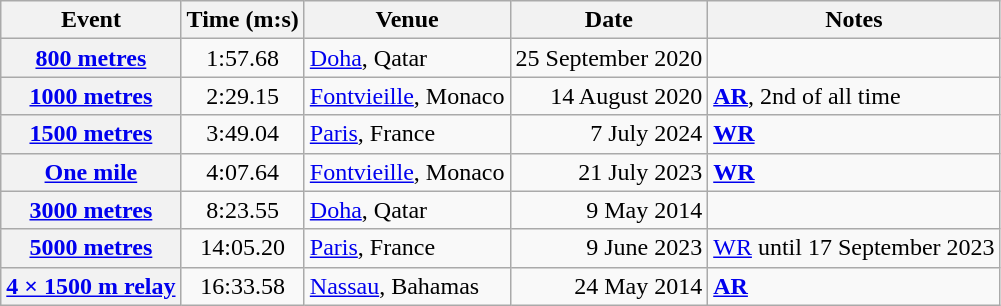<table class="wikitable">
<tr>
<th scope="col">Event</th>
<th scope="col">Time (m:s)</th>
<th scope="col">Venue</th>
<th scope="col">Date</th>
<th scope="col">Notes</th>
</tr>
<tr>
<th scope="row"><a href='#'>800 metres</a></th>
<td align=center>1:57.68</td>
<td><a href='#'>Doha</a>, Qatar</td>
<td align=right>25 September 2020</td>
<td></td>
</tr>
<tr>
<th scope="row"><a href='#'>1000 metres</a></th>
<td align=center>2:29.15</td>
<td><a href='#'>Fontvieille</a>, Monaco</td>
<td align=right>14 August 2020</td>
<td><strong><a href='#'>AR</a></strong>, 2nd of all time</td>
</tr>
<tr>
<th scope="row"><a href='#'>1500 metres</a></th>
<td align=center>3:49.04</td>
<td><a href='#'>Paris</a>, France</td>
<td align=right>7 July 2024</td>
<td><strong><a href='#'>WR</a></strong></td>
</tr>
<tr>
<th scope="row"><a href='#'>One mile</a></th>
<td align=center>4:07.64</td>
<td><a href='#'>Fontvieille</a>, Monaco</td>
<td align=right>21 July 2023</td>
<td><strong><a href='#'>WR</a></strong></td>
</tr>
<tr>
<th scope="row"><a href='#'>3000 metres</a></th>
<td align=center>8:23.55</td>
<td><a href='#'>Doha</a>, Qatar</td>
<td align=right>9 May 2014</td>
<td></td>
</tr>
<tr>
<th scope="row"><a href='#'>5000 metres</a></th>
<td align=center>14:05.20</td>
<td><a href='#'>Paris</a>, France</td>
<td align=right>9 June 2023</td>
<td><a href='#'>WR</a> until 17 September 2023</td>
</tr>
<tr>
<th scope="row"><a href='#'>4 × 1500 m relay</a></th>
<td align=center>16:33.58</td>
<td><a href='#'>Nassau</a>, Bahamas</td>
<td align=right>24 May 2014</td>
<td><strong><a href='#'>AR</a></strong></td>
</tr>
</table>
